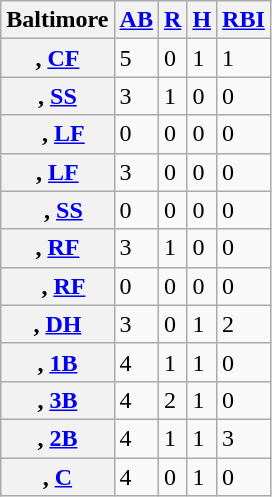<table class="wikitable sortable plainrowheaders">
<tr>
<th scope="col">Baltimore</th>
<th scope="col"><a href='#'>AB</a></th>
<th scope="col"><a href='#'>R</a></th>
<th scope="col"><a href='#'>H</a></th>
<th scope="col"><a href='#'>RBI</a></th>
</tr>
<tr>
<th scope="row">, <a href='#'>CF</a></th>
<td>5</td>
<td>0</td>
<td>1</td>
<td>1</td>
</tr>
<tr>
<th scope="row">, <a href='#'>SS</a></th>
<td>3</td>
<td>1</td>
<td>0</td>
<td>0</td>
</tr>
<tr>
<th scope="row">  , <a href='#'>LF</a></th>
<td>0</td>
<td>0</td>
<td>0</td>
<td>0</td>
</tr>
<tr>
<th scope="row">, <a href='#'>LF</a></th>
<td>3</td>
<td>0</td>
<td>0</td>
<td>0</td>
</tr>
<tr>
<th scope="row">  , <a href='#'>SS</a></th>
<td>0</td>
<td>0</td>
<td>0</td>
<td>0</td>
</tr>
<tr>
<th scope="row">, <a href='#'>RF</a></th>
<td>3</td>
<td>1</td>
<td>0</td>
<td>0</td>
</tr>
<tr>
<th scope="row">  , <a href='#'>RF</a></th>
<td>0</td>
<td>0</td>
<td>0</td>
<td>0</td>
</tr>
<tr>
<th scope="row">, <a href='#'>DH</a></th>
<td>3</td>
<td>0</td>
<td>1</td>
<td>2</td>
</tr>
<tr>
<th scope="row">, <a href='#'>1B</a></th>
<td>4</td>
<td>1</td>
<td>1</td>
<td>0</td>
</tr>
<tr>
<th scope="row">, <a href='#'>3B</a></th>
<td>4</td>
<td>2</td>
<td>1</td>
<td>0</td>
</tr>
<tr>
<th scope="row">, <a href='#'>2B</a></th>
<td>4</td>
<td>1</td>
<td>1</td>
<td>3</td>
</tr>
<tr>
<th scope="row">, <a href='#'>C</a></th>
<td>4</td>
<td>0</td>
<td>1</td>
<td>0</td>
</tr>
</table>
